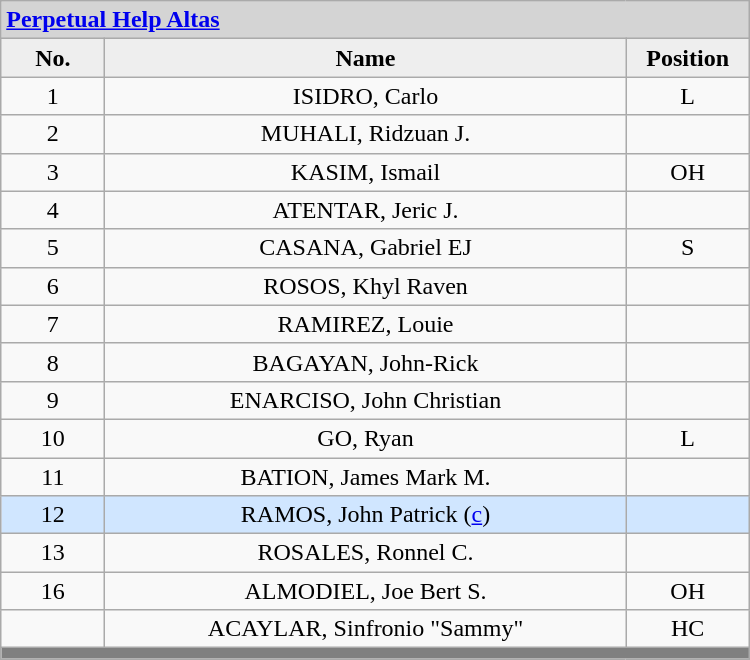<table class='wikitable mw-collapsible mw-collapsed' style="text-align: center; width: 500px; border: none">
<tr>
<th style="background:#D4D4D4; text-align:left;" colspan=3><a href='#'>Perpetual Help Altas</a></th>
</tr>
<tr style="background:#EEEEEE; font-weight:bold;">
<td width=10%>No.</td>
<td width=50%>Name</td>
<td width=10%>Position</td>
</tr>
<tr>
<td>1</td>
<td>ISIDRO, Carlo</td>
<td>L</td>
</tr>
<tr>
<td>2</td>
<td>MUHALI, Ridzuan J.</td>
<td></td>
</tr>
<tr>
<td>3</td>
<td>KASIM, Ismail</td>
<td>OH</td>
</tr>
<tr>
<td>4</td>
<td>ATENTAR, Jeric J.</td>
<td></td>
</tr>
<tr>
<td>5</td>
<td>CASANA, Gabriel EJ</td>
<td>S</td>
</tr>
<tr>
<td>6</td>
<td>ROSOS, Khyl Raven</td>
<td></td>
</tr>
<tr>
<td>7</td>
<td>RAMIREZ, Louie</td>
<td></td>
</tr>
<tr>
<td>8</td>
<td>BAGAYAN, John-Rick</td>
<td></td>
</tr>
<tr>
<td>9</td>
<td>ENARCISO, John Christian</td>
<td></td>
</tr>
<tr>
<td>10</td>
<td>GO, Ryan</td>
<td>L</td>
</tr>
<tr>
<td>11</td>
<td>BATION, James Mark M.</td>
<td></td>
</tr>
<tr style="background:#D0E6FF;">
<td>12</td>
<td>RAMOS, John Patrick (<a href='#'>c</a>)</td>
<td></td>
</tr>
<tr>
<td>13</td>
<td>ROSALES, Ronnel C.</td>
<td></td>
</tr>
<tr>
<td>16</td>
<td>ALMODIEL, Joe Bert S.</td>
<td>OH</td>
</tr>
<tr>
<td></td>
<td>ACAYLAR, Sinfronio "Sammy"</td>
<td>HC</td>
</tr>
<tr>
<th style='background: grey;' colspan=3></th>
</tr>
</table>
